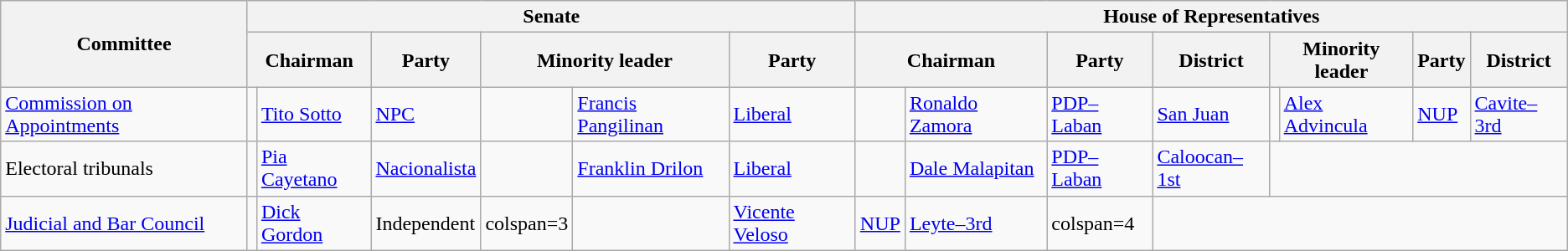<table class=wikitable>
<tr>
<th rowspan=2>Committee</th>
<th colspan=6>Senate</th>
<th colspan=8>House of Representatives</th>
</tr>
<tr>
<th colspan=2>Chairman</th>
<th>Party</th>
<th colspan=2>Minority leader</th>
<th>Party</th>
<th colspan=2>Chairman</th>
<th>Party</th>
<th>District</th>
<th colspan=2>Minority leader</th>
<th>Party</th>
<th>District</th>
</tr>
<tr>
<td><a href='#'>Commission on Appointments</a></td>
<td></td>
<td><a href='#'>Tito Sotto</a></td>
<td><a href='#'>NPC</a></td>
<td></td>
<td><a href='#'>Francis Pangilinan</a></td>
<td><a href='#'>Liberal</a></td>
<td></td>
<td><a href='#'>Ronaldo Zamora</a></td>
<td><a href='#'>PDP–Laban</a></td>
<td><a href='#'>San Juan</a></td>
<td></td>
<td><a href='#'>Alex Advincula</a></td>
<td><a href='#'>NUP</a></td>
<td><a href='#'>Cavite–3rd</a></td>
</tr>
<tr>
<td>Electoral tribunals</td>
<td></td>
<td><a href='#'>Pia Cayetano</a></td>
<td><a href='#'>Nacionalista</a></td>
<td></td>
<td><a href='#'>Franklin Drilon</a></td>
<td><a href='#'>Liberal</a></td>
<td></td>
<td><a href='#'>Dale Malapitan</a></td>
<td><a href='#'>PDP–Laban</a></td>
<td><a href='#'>Caloocan–1st</a></td>
<td colspan=4></td>
</tr>
<tr>
<td><a href='#'>Judicial and Bar Council</a></td>
<td></td>
<td><a href='#'>Dick Gordon</a></td>
<td>Independent</td>
<td>colspan=3 </td>
<td></td>
<td><a href='#'>Vicente Veloso</a></td>
<td><a href='#'>NUP</a></td>
<td><a href='#'>Leyte–3rd</a></td>
<td>colspan=4 </td>
</tr>
</table>
